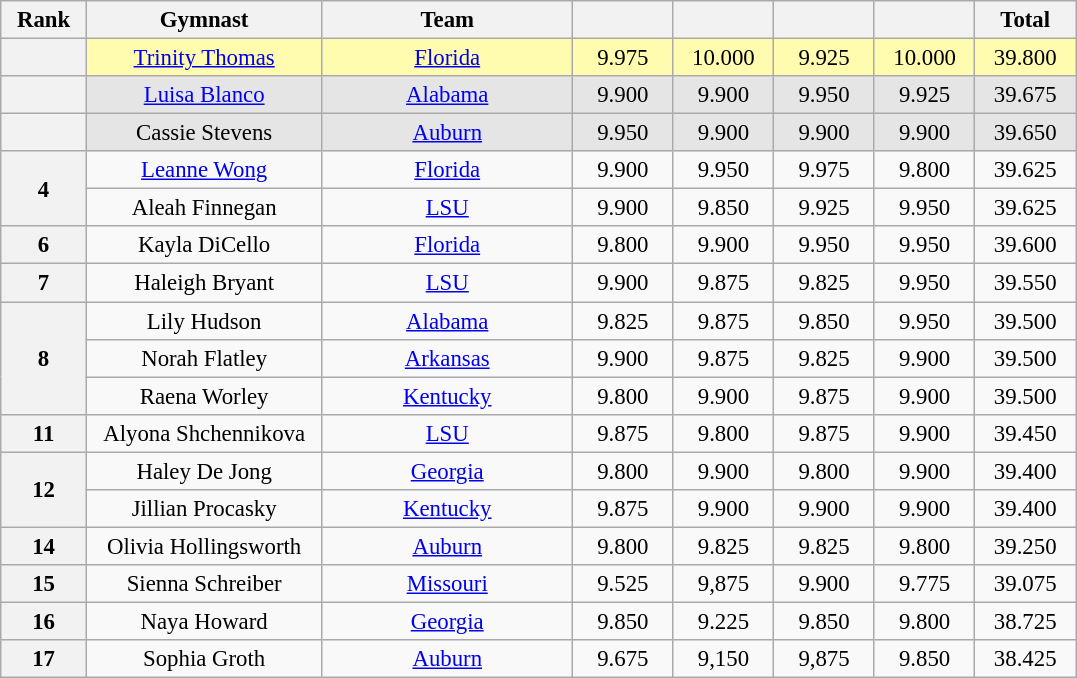<table class="wikitable sortable" style="text-align:center; font-size:95%">
<tr>
<th scope="col" style="width:50px;">Rank</th>
<th scope="col" style="width:150px;">Gymnast</th>
<th scope="col" style="width:160px;">Team</th>
<th scope="col" style="width:60px;"></th>
<th scope="col" style="width:60px;"></th>
<th scope="col" style="width:60px;"></th>
<th scope="col" style="width:60px;"></th>
<th scope="col" style="width:60px;">Total</th>
</tr>
<tr style="background:#fffcaf;">
<th scope="row" style="text-align:center"></th>
<td align="center"><a href='#'>Trinity Thomas</a></td>
<td><a href='#'>Florida</a></td>
<td>9.975</td>
<td>10.000</td>
<td>9.925</td>
<td>10.000</td>
<td>39.800</td>
</tr>
<tr style="background:#e5e5e5;">
<th></th>
<td align="center"><a href='#'>Luisa Blanco</a></td>
<td><a href='#'>Alabama</a></td>
<td>9.900</td>
<td>9.900</td>
<td>9.950</td>
<td>9.925</td>
<td>39.675</td>
</tr>
<tr style="background:#e5e5e5;">
<th></th>
<td>Cassie Stevens</td>
<td><a href='#'>Auburn</a></td>
<td>9.950</td>
<td>9.900</td>
<td>9.900</td>
<td>9.900</td>
<td>39.650</td>
</tr>
<tr>
<th rowspan="2" scope="row" style="text-align:center">4</th>
<td align="center"><a href='#'>Leanne Wong</a></td>
<td><a href='#'>Florida</a></td>
<td>9.900</td>
<td>9.950</td>
<td>9.975</td>
<td>9.800</td>
<td>39.625</td>
</tr>
<tr>
<td align="center">Aleah Finnegan</td>
<td><a href='#'>LSU</a></td>
<td>9.900</td>
<td>9.850</td>
<td>9.925</td>
<td>9.950</td>
<td>39.625</td>
</tr>
<tr>
<th scope="row" style="text-align:center">6</th>
<td align="center">Kayla DiCello</td>
<td><a href='#'>Florida</a></td>
<td>9.800</td>
<td>9.900</td>
<td>9.950</td>
<td>9.950</td>
<td>39.600</td>
</tr>
<tr>
<th>7</th>
<td align="center">Haleigh Bryant</td>
<td><a href='#'>LSU</a></td>
<td>9.900</td>
<td>9.875</td>
<td>9.825</td>
<td>9.950</td>
<td>39.550</td>
</tr>
<tr>
<th rowspan="3" scope="row" style="text-align:center">8</th>
<td align="center">Lily Hudson</td>
<td><a href='#'>Alabama</a></td>
<td>9.825</td>
<td>9.875</td>
<td>9.850</td>
<td>9.950</td>
<td>39.500</td>
</tr>
<tr>
<td align="center">Norah Flatley</td>
<td><a href='#'>Arkansas</a></td>
<td>9.900</td>
<td>9.875</td>
<td>9.825</td>
<td>9.900</td>
<td>39.500</td>
</tr>
<tr>
<td align="center">Raena Worley</td>
<td><a href='#'>Kentucky</a></td>
<td>9.800</td>
<td>9.900</td>
<td>9.875</td>
<td>9.900</td>
<td>39.500</td>
</tr>
<tr>
<th scope="row" style="text-align:center">11</th>
<td align="center">Alyona Shchennikova</td>
<td><a href='#'>LSU</a></td>
<td>9.875</td>
<td>9.800</td>
<td>9.875</td>
<td>9.900</td>
<td>39.450</td>
</tr>
<tr>
<th rowspan="2">12</th>
<td align="center">Haley De Jong</td>
<td><a href='#'>Georgia</a></td>
<td>9.800</td>
<td>9.900</td>
<td>9.800</td>
<td>9.900</td>
<td>39.400</td>
</tr>
<tr>
<td align="center">Jillian Procasky</td>
<td><a href='#'>Kentucky</a></td>
<td>9.875</td>
<td>9.900</td>
<td>9.900</td>
<td>9.900</td>
<td>39.400</td>
</tr>
<tr>
<th>14</th>
<td align="center">Olivia Hollingsworth</td>
<td><a href='#'>Auburn</a></td>
<td>9.800</td>
<td>9.825</td>
<td>9.825</td>
<td>9.800</td>
<td>39.250</td>
</tr>
<tr>
<th scope="row" style="text-align:center">15</th>
<td align="center">Sienna Schreiber</td>
<td><a href='#'>Missouri</a></td>
<td>9.525</td>
<td>9,875</td>
<td>9.900</td>
<td>9.775</td>
<td>39.075</td>
</tr>
<tr>
<th scope="row" style="text-align:center">16</th>
<td align="center">Naya Howard</td>
<td><a href='#'>Georgia</a></td>
<td>9.850</td>
<td>9.225</td>
<td>9.850</td>
<td>9.800</td>
<td>38.725</td>
</tr>
<tr>
<th>17</th>
<td>Sophia Groth</td>
<td><a href='#'>Auburn</a></td>
<td>9.675</td>
<td>9,150</td>
<td>9,875</td>
<td>9.850</td>
<td>38.425</td>
</tr>
</table>
